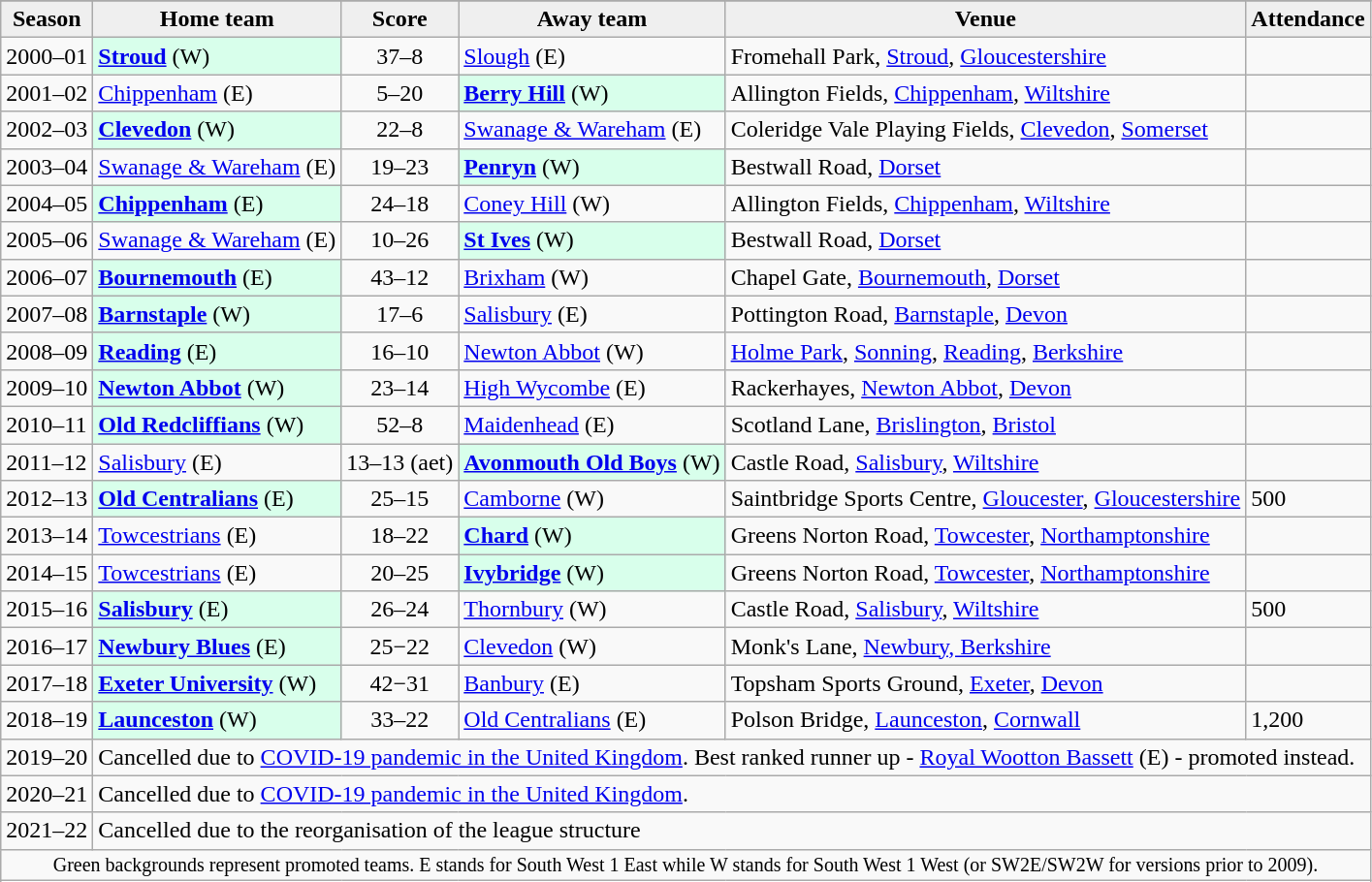<table class="wikitable">
<tr>
</tr>
<tr>
<th style="background:#efefef;">Season</th>
<th style="background:#efefef">Home team</th>
<th style="background:#efefef">Score</th>
<th style="background:#efefef">Away team</th>
<th style="background:#efefef">Venue</th>
<th style="background:#efefef">Attendance</th>
</tr>
<tr>
<td>2000–01</td>
<td style="background:#d8ffeb;"><strong><a href='#'>Stroud</a></strong> (W)</td>
<td align=center>37–8</td>
<td><a href='#'>Slough</a> (E)</td>
<td>Fromehall Park, <a href='#'>Stroud</a>, <a href='#'>Gloucestershire</a></td>
<td></td>
</tr>
<tr>
<td>2001–02</td>
<td><a href='#'>Chippenham</a> (E)</td>
<td align=center>5–20</td>
<td style="background:#d8ffeb;"><strong><a href='#'>Berry Hill</a></strong> (W)</td>
<td>Allington Fields, <a href='#'>Chippenham</a>, <a href='#'>Wiltshire</a></td>
<td></td>
</tr>
<tr>
<td>2002–03</td>
<td style="background:#d8ffeb;"><strong><a href='#'>Clevedon</a></strong> (W)</td>
<td align=center>22–8</td>
<td><a href='#'>Swanage & Wareham</a> (E)</td>
<td>Coleridge Vale Playing Fields, <a href='#'>Clevedon</a>, <a href='#'>Somerset</a></td>
<td></td>
</tr>
<tr>
<td>2003–04</td>
<td><a href='#'>Swanage & Wareham</a> (E)</td>
<td align=center>19–23</td>
<td style="background:#d8ffeb;"><strong><a href='#'>Penryn</a></strong> (W)</td>
<td>Bestwall Road, <a href='#'>Dorset</a></td>
<td></td>
</tr>
<tr>
<td>2004–05</td>
<td style="background:#d8ffeb;"><strong><a href='#'>Chippenham</a></strong> (E)</td>
<td align=center>24–18</td>
<td><a href='#'>Coney Hill</a> (W)</td>
<td>Allington Fields, <a href='#'>Chippenham</a>, <a href='#'>Wiltshire</a></td>
<td></td>
</tr>
<tr>
<td>2005–06</td>
<td><a href='#'>Swanage & Wareham</a> (E)</td>
<td align=center>10–26</td>
<td style="background:#d8ffeb;"><strong><a href='#'>St Ives</a></strong> (W)</td>
<td>Bestwall Road, <a href='#'>Dorset</a></td>
<td></td>
</tr>
<tr>
<td>2006–07</td>
<td style="background:#d8ffeb;"><strong><a href='#'>Bournemouth</a></strong> (E)</td>
<td align=center>43–12</td>
<td><a href='#'>Brixham</a> (W)</td>
<td>Chapel Gate, <a href='#'>Bournemouth</a>, <a href='#'>Dorset</a></td>
<td></td>
</tr>
<tr>
<td>2007–08</td>
<td style="background:#d8ffeb;"><strong><a href='#'>Barnstaple</a></strong> (W)</td>
<td align=center>17–6</td>
<td><a href='#'>Salisbury</a> (E)</td>
<td>Pottington Road, <a href='#'>Barnstaple</a>, <a href='#'>Devon</a></td>
<td></td>
</tr>
<tr>
<td>2008–09</td>
<td style="background:#d8ffeb;"><strong><a href='#'>Reading</a></strong> (E)</td>
<td align=center>16–10</td>
<td><a href='#'>Newton Abbot</a> (W)</td>
<td><a href='#'>Holme Park</a>, <a href='#'>Sonning</a>, <a href='#'>Reading</a>, <a href='#'>Berkshire</a></td>
<td></td>
</tr>
<tr>
<td>2009–10</td>
<td style="background:#d8ffeb;"><strong><a href='#'>Newton Abbot</a></strong> (W)</td>
<td align=center>23–14</td>
<td><a href='#'>High Wycombe</a> (E)</td>
<td>Rackerhayes, <a href='#'>Newton Abbot</a>, <a href='#'>Devon</a></td>
<td></td>
</tr>
<tr>
<td>2010–11</td>
<td style="background:#d8ffeb;"><strong><a href='#'>Old Redcliffians</a></strong> (W)</td>
<td align=center>52–8</td>
<td><a href='#'>Maidenhead</a> (E)</td>
<td>Scotland Lane, <a href='#'>Brislington</a>, <a href='#'>Bristol</a></td>
<td></td>
</tr>
<tr>
<td>2011–12</td>
<td><a href='#'>Salisbury</a> (E)</td>
<td align=center>13–13 (aet)</td>
<td style="background:#d8ffeb;"><strong><a href='#'>Avonmouth Old Boys</a></strong> (W)</td>
<td>Castle Road, <a href='#'>Salisbury</a>, <a href='#'>Wiltshire</a></td>
<td></td>
</tr>
<tr>
<td>2012–13</td>
<td style="background:#d8ffeb;"><strong><a href='#'>Old Centralians</a></strong> (E)</td>
<td align=center>25–15</td>
<td><a href='#'>Camborne</a> (W)</td>
<td>Saintbridge Sports Centre, <a href='#'>Gloucester</a>, <a href='#'>Gloucestershire</a></td>
<td>500</td>
</tr>
<tr>
<td>2013–14</td>
<td><a href='#'>Towcestrians</a> (E)</td>
<td align=center>18–22</td>
<td style="background:#d8ffeb;"><strong><a href='#'>Chard</a></strong> (W)</td>
<td>Greens Norton Road, <a href='#'>Towcester</a>, <a href='#'>Northamptonshire</a></td>
<td></td>
</tr>
<tr>
<td>2014–15</td>
<td><a href='#'>Towcestrians</a> (E)</td>
<td align=center>20–25</td>
<td style="background:#d8ffeb;"><strong><a href='#'>Ivybridge</a></strong> (W)</td>
<td>Greens Norton Road, <a href='#'>Towcester</a>, <a href='#'>Northamptonshire</a></td>
<td></td>
</tr>
<tr>
<td>2015–16</td>
<td style="background:#d8ffeb;"><strong><a href='#'>Salisbury</a></strong> (E)</td>
<td align=center>26–24</td>
<td><a href='#'>Thornbury</a> (W)</td>
<td>Castle Road, <a href='#'>Salisbury</a>, <a href='#'>Wiltshire</a></td>
<td>500</td>
</tr>
<tr>
<td>2016–17</td>
<td style="background:#d8ffeb;"><strong><a href='#'>Newbury Blues</a></strong> (E)</td>
<td align=center>25−22</td>
<td><a href='#'>Clevedon</a> (W)</td>
<td>Monk's Lane, <a href='#'>Newbury, Berkshire</a></td>
<td></td>
</tr>
<tr>
<td>2017–18</td>
<td style="background:#d8ffeb;"><strong><a href='#'>Exeter University</a></strong> (W)</td>
<td align=center>42−31</td>
<td><a href='#'>Banbury</a> (E)</td>
<td>Topsham Sports Ground, <a href='#'>Exeter</a>, <a href='#'>Devon</a></td>
<td></td>
</tr>
<tr>
<td>2018–19</td>
<td style="background:#d8ffeb;"><strong><a href='#'>Launceston</a></strong> (W)</td>
<td align=center>33–22</td>
<td><a href='#'>Old Centralians</a> (E)</td>
<td>Polson Bridge, <a href='#'>Launceston</a>, <a href='#'>Cornwall</a></td>
<td>1,200</td>
</tr>
<tr>
<td>2019–20</td>
<td colspan=6>Cancelled due to <a href='#'>COVID-19 pandemic in the United Kingdom</a>.  Best ranked runner up - <a href='#'>Royal Wootton Bassett</a> (E) - promoted instead.</td>
</tr>
<tr>
<td>2020–21</td>
<td colspan=6>Cancelled due to <a href='#'>COVID-19 pandemic in the United Kingdom</a>.</td>
</tr>
<tr>
<td>2021–22</td>
<td colspan=6>Cancelled due to the reorganisation of the league structure</td>
</tr>
<tr>
<td colspan="15"  style="border:0; font-size:smaller; text-align:center;">Green backgrounds represent promoted teams.  E stands for South West 1 East while W stands for South West 1 West (or SW2E/SW2W for versions prior to 2009).</td>
</tr>
<tr>
</tr>
</table>
